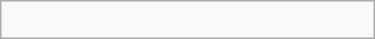<table class="wikitable floatright" | width="250">
<tr style="text-align:left;">
<td><br></td>
</tr>
</table>
